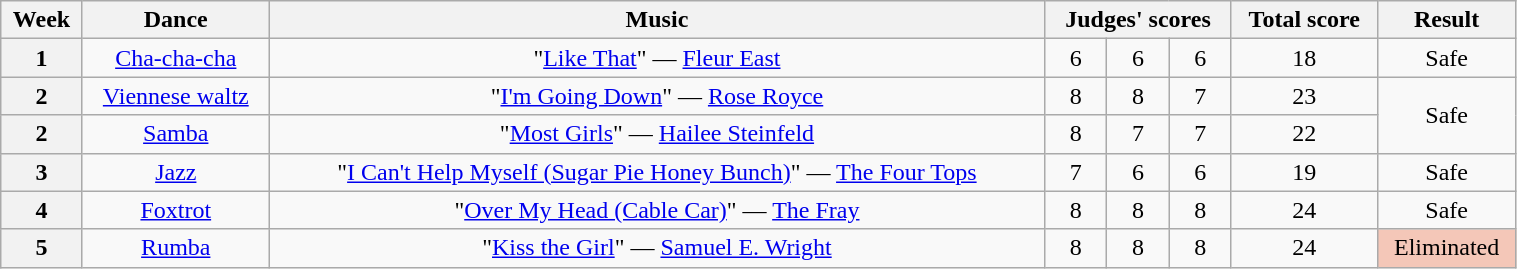<table class="wikitable unsortable" style="text-align:center; width:80%">
<tr>
<th scope="col">Week</th>
<th scope="col">Dance</th>
<th scope="col">Music</th>
<th scope="col" colspan="3">Judges' scores</th>
<th scope="col">Total score</th>
<th scope="col">Result</th>
</tr>
<tr>
<th scope="row">1</th>
<td><a href='#'>Cha-cha-cha</a></td>
<td>"<a href='#'>Like That</a>" — <a href='#'>Fleur East</a></td>
<td>6</td>
<td>6</td>
<td>6</td>
<td>18</td>
<td>Safe</td>
</tr>
<tr>
<th scope="row">2<br></th>
<td><a href='#'>Viennese waltz</a></td>
<td>"<a href='#'>I'm Going Down</a>" — <a href='#'>Rose Royce</a></td>
<td>8</td>
<td>8</td>
<td>7</td>
<td>23</td>
<td rowspan="2">Safe</td>
</tr>
<tr>
<th scope="row">2<br></th>
<td><a href='#'>Samba</a></td>
<td>"<a href='#'>Most Girls</a>" — <a href='#'>Hailee Steinfeld</a></td>
<td>8</td>
<td>7</td>
<td>7</td>
<td>22</td>
</tr>
<tr>
<th scope="row">3</th>
<td><a href='#'>Jazz</a></td>
<td>"<a href='#'>I Can't Help Myself (Sugar Pie Honey Bunch)</a>" — <a href='#'>The Four Tops</a></td>
<td>7</td>
<td>6</td>
<td>6</td>
<td>19</td>
<td>Safe</td>
</tr>
<tr>
<th scope="row">4</th>
<td><a href='#'>Foxtrot</a></td>
<td>"<a href='#'>Over My Head (Cable Car)</a>" — <a href='#'>The Fray</a></td>
<td>8</td>
<td>8</td>
<td>8</td>
<td>24</td>
<td>Safe</td>
</tr>
<tr>
<th scope="row">5</th>
<td><a href='#'>Rumba</a></td>
<td>"<a href='#'>Kiss the Girl</a>" — <a href='#'>Samuel E. Wright</a></td>
<td>8</td>
<td>8</td>
<td>8</td>
<td>24</td>
<td bgcolor="f4c7b8">Eliminated</td>
</tr>
</table>
